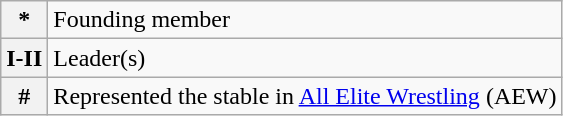<table class="wikitable">
<tr>
<th>*</th>
<td>Founding member</td>
</tr>
<tr>
<th>I-II</th>
<td>Leader(s)</td>
</tr>
<tr>
<th>#</th>
<td>Represented the stable in <a href='#'>All Elite Wrestling</a> (AEW)</td>
</tr>
</table>
